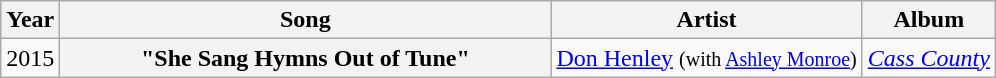<table class="wikitable plainrowheaders">
<tr>
<th>Year</th>
<th style="width:20em;">Song</th>
<th>Artist</th>
<th>Album</th>
</tr>
<tr>
<td>2015</td>
<th scope="row">"She Sang Hymns Out of Tune"</th>
<td><a href='#'>Don Henley</a> <small>(with <a href='#'>Ashley Monroe</a>)</small></td>
<td><em><a href='#'>Cass County</a></em></td>
</tr>
</table>
